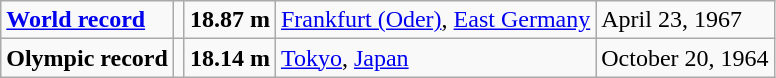<table class="wikitable">
<tr>
<td><strong><a href='#'>World record</a></strong></td>
<td></td>
<td><strong>18.87 m</strong></td>
<td><a href='#'>Frankfurt (Oder)</a>, <a href='#'>East Germany</a></td>
<td>April 23, 1967</td>
</tr>
<tr>
<td><strong>Olympic record</strong></td>
<td></td>
<td><strong>18.14 m</strong></td>
<td><a href='#'>Tokyo</a>, <a href='#'>Japan</a></td>
<td>October 20, 1964</td>
</tr>
</table>
